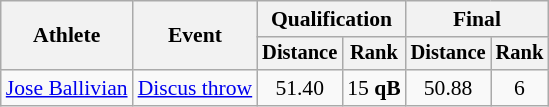<table class="wikitable" style="font-size:90%">
<tr>
<th rowspan=2>Athlete</th>
<th rowspan=2>Event</th>
<th colspan=2>Qualification</th>
<th colspan=2>Final</th>
</tr>
<tr style="font-size:95%">
<th>Distance</th>
<th>Rank</th>
<th>Distance</th>
<th>Rank</th>
</tr>
<tr align=center>
<td align=left><a href='#'>Jose Ballivian</a></td>
<td align=left><a href='#'>Discus throw</a></td>
<td>51.40</td>
<td>15 <strong>qB</strong></td>
<td>50.88</td>
<td>6</td>
</tr>
</table>
